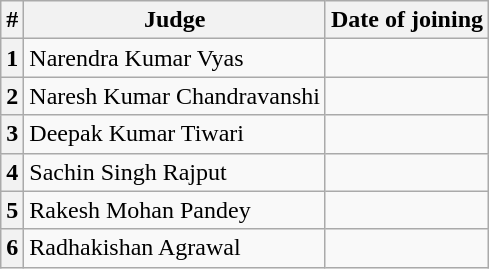<table class="wikitable sortable">
<tr>
<th>#</th>
<th>Judge</th>
<th>Date of joining</th>
</tr>
<tr>
<th>1</th>
<td>Narendra Kumar Vyas</td>
<td></td>
</tr>
<tr>
<th>2</th>
<td>Naresh Kumar Chandravanshi</td>
<td></td>
</tr>
<tr>
<th>3</th>
<td>Deepak Kumar Tiwari</td>
<td></td>
</tr>
<tr>
<th>4</th>
<td>Sachin Singh Rajput</td>
<td></td>
</tr>
<tr>
<th>5</th>
<td>Rakesh Mohan Pandey</td>
<td></td>
</tr>
<tr>
<th>6</th>
<td>Radhakishan Agrawal</td>
<td></td>
</tr>
</table>
